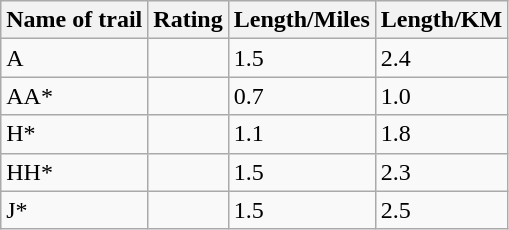<table class="wikitable">
<tr>
<th>Name of trail</th>
<th>Rating</th>
<th>Length/Miles</th>
<th>Length/KM</th>
</tr>
<tr>
<td>A</td>
<td></td>
<td>1.5</td>
<td>2.4</td>
</tr>
<tr>
<td>AA*</td>
<td></td>
<td>0.7</td>
<td>1.0</td>
</tr>
<tr>
<td>H*</td>
<td> </td>
<td>1.1</td>
<td>1.8</td>
</tr>
<tr>
<td>HH*</td>
<td> </td>
<td>1.5</td>
<td>2.3</td>
</tr>
<tr>
<td>J*</td>
<td> </td>
<td>1.5</td>
<td>2.5</td>
</tr>
</table>
